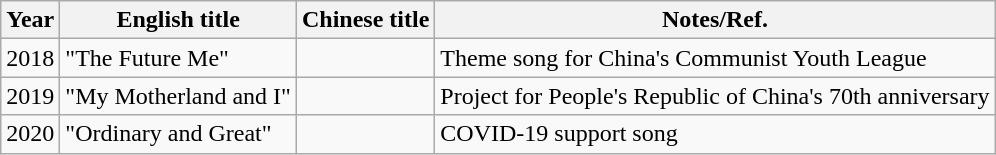<table class="wikitable sortable">
<tr>
<th>Year</th>
<th>English title</th>
<th>Chinese title</th>
<th class="unsortable">Notes/Ref.</th>
</tr>
<tr>
<td>2018</td>
<td>"The Future Me"</td>
<td></td>
<td>Theme song for China's Communist Youth League</td>
</tr>
<tr>
<td>2019</td>
<td>"My Motherland and I"</td>
<td></td>
<td>Project for People's Republic of China's 70th anniversary</td>
</tr>
<tr>
<td>2020</td>
<td>"Ordinary and Great"</td>
<td></td>
<td>COVID-19 support song</td>
</tr>
</table>
